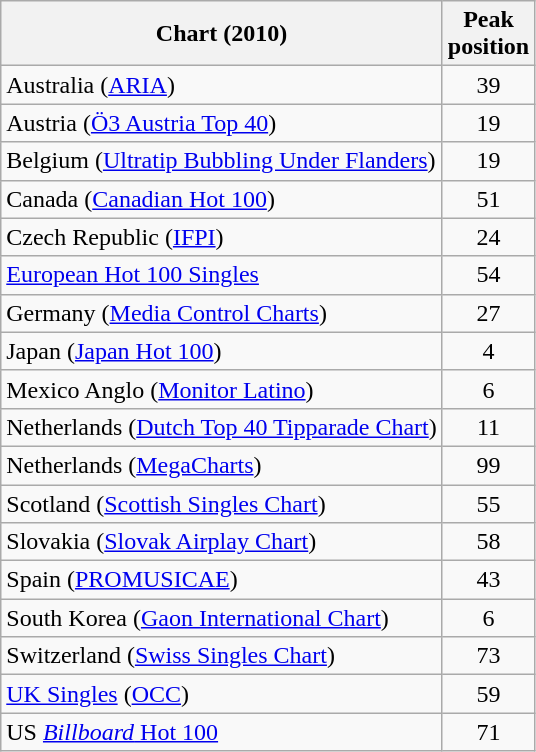<table class="wikitable sortable">
<tr>
<th>Chart (2010)</th>
<th>Peak<br>position</th>
</tr>
<tr>
<td>Australia (<a href='#'>ARIA</a>)</td>
<td style="text-align:center;">39</td>
</tr>
<tr>
<td>Austria (<a href='#'>Ö3 Austria Top 40</a>)</td>
<td style="text-align:center;">19</td>
</tr>
<tr>
<td>Belgium (<a href='#'>Ultratip Bubbling Under Flanders</a>)</td>
<td style="text-align:center;">19</td>
</tr>
<tr>
<td>Canada (<a href='#'>Canadian Hot 100</a>)</td>
<td style="text-align:center;">51</td>
</tr>
<tr>
<td>Czech Republic (<a href='#'>IFPI</a>)</td>
<td style="text-align:center;">24</td>
</tr>
<tr>
<td><a href='#'>European Hot 100 Singles</a></td>
<td style="text-align:center;">54</td>
</tr>
<tr>
<td>Germany (<a href='#'>Media Control Charts</a>)</td>
<td style="text-align:center;">27</td>
</tr>
<tr>
<td>Japan (<a href='#'>Japan Hot 100</a>)</td>
<td style="text-align:center;">4</td>
</tr>
<tr>
<td>Mexico Anglo (<a href='#'>Monitor Latino</a>)</td>
<td style="text-align:center;">6</td>
</tr>
<tr>
<td>Netherlands (<a href='#'>Dutch Top 40 Tipparade Chart</a>)</td>
<td style="text-align:center;">11</td>
</tr>
<tr>
<td>Netherlands (<a href='#'>MegaCharts</a>)</td>
<td style="text-align:center;">99</td>
</tr>
<tr>
<td align="left">Scotland (<a href='#'>Scottish Singles Chart</a>)</td>
<td style="text-align:center;">55</td>
</tr>
<tr>
<td>Slovakia (<a href='#'>Slovak Airplay Chart</a>)</td>
<td style="text-align:center;">58</td>
</tr>
<tr>
<td>Spain (<a href='#'>PROMUSICAE</a>)</td>
<td style="text-align:center;">43</td>
</tr>
<tr>
<td>South Korea (<a href='#'>Gaon International Chart</a>)</td>
<td style="text-align:center;">6</td>
</tr>
<tr>
<td>Switzerland (<a href='#'>Swiss Singles Chart</a>)</td>
<td style="text-align:center;">73</td>
</tr>
<tr>
<td><a href='#'>UK Singles</a> (<a href='#'>OCC</a>)</td>
<td style="text-align:center;">59</td>
</tr>
<tr>
<td>US <a href='#'><em>Billboard</em> Hot 100</a></td>
<td style="text-align:center;">71</td>
</tr>
</table>
